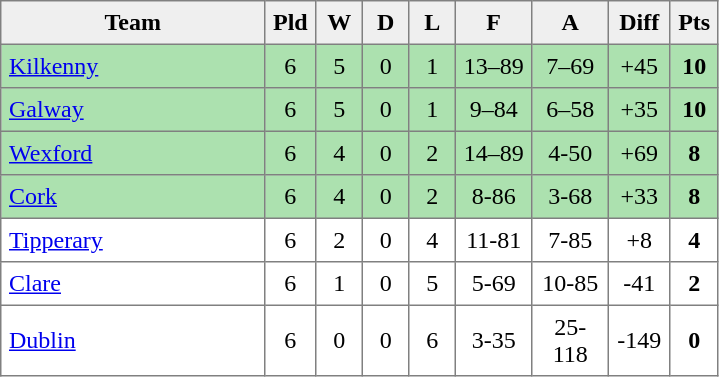<table style=border-collapse:collapse border=1 cellspacing=0 cellpadding=5>
<tr align=center bgcolor=#efefef>
<th width=165>Team</th>
<th width=20>Pld</th>
<th width=20>W</th>
<th width=20>D</th>
<th width=20>L</th>
<th width=40>F</th>
<th width=40>A</th>
<th width=30>Diff</th>
<th width=20>Pts</th>
</tr>
<tr align=center style="background:#ACE1AF;">
<td style="text-align:left;"><a href='#'>Kilkenny</a></td>
<td>6</td>
<td>5</td>
<td>0</td>
<td>1</td>
<td>13–89</td>
<td>7–69</td>
<td>+45</td>
<td><strong>10</strong></td>
</tr>
<tr align=center style="background:#ACE1AF;">
<td style="text-align:left;"><a href='#'>Galway</a></td>
<td>6</td>
<td>5</td>
<td>0</td>
<td>1</td>
<td>9–84</td>
<td>6–58</td>
<td>+35</td>
<td><strong>10</strong></td>
</tr>
<tr align=center style="background:#ACE1AF;">
<td style="text-align:left;"><a href='#'>Wexford</a></td>
<td>6</td>
<td>4</td>
<td>0</td>
<td>2</td>
<td>14–89</td>
<td>4-50</td>
<td>+69</td>
<td><strong>8</strong></td>
</tr>
<tr align=center style="background:#ACE1AF;">
<td style="text-align:left;"><a href='#'>Cork</a></td>
<td>6</td>
<td>4</td>
<td>0</td>
<td>2</td>
<td>8-86</td>
<td>3-68</td>
<td>+33</td>
<td><strong>8</strong></td>
</tr>
<tr align=center style="background:#FFFFFF;">
<td style="text-align:left;"><a href='#'>Tipperary</a></td>
<td>6</td>
<td>2</td>
<td>0</td>
<td>4</td>
<td>11-81</td>
<td>7-85</td>
<td>+8</td>
<td><strong>4</strong></td>
</tr>
<tr align=center style="background:#FFFFFF;">
<td style="text-align:left;"><a href='#'>Clare</a></td>
<td>6</td>
<td>1</td>
<td>0</td>
<td>5</td>
<td>5-69</td>
<td>10-85</td>
<td>-41</td>
<td><strong>2</strong></td>
</tr>
<tr align=center style="background:#FFFFFF;">
<td style="text-align:left;"><a href='#'>Dublin</a></td>
<td>6</td>
<td>0</td>
<td>0</td>
<td>6</td>
<td>3-35</td>
<td>25-118</td>
<td>-149</td>
<td><strong>0</strong></td>
</tr>
</table>
